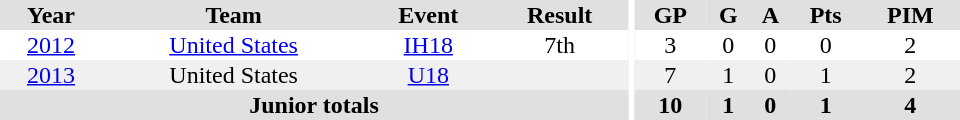<table border="0" cellpadding="1" cellspacing="0" ID="Table3" style="text-align:center; width:40em">
<tr ALIGN="center" bgcolor="#e0e0e0">
<th>Year</th>
<th>Team</th>
<th>Event</th>
<th>Result</th>
<th rowspan="99" bgcolor="#ffffff"></th>
<th>GP</th>
<th>G</th>
<th>A</th>
<th>Pts</th>
<th>PIM</th>
</tr>
<tr>
<td><a href='#'>2012</a></td>
<td><a href='#'>United States</a></td>
<td><a href='#'>IH18</a></td>
<td>7th</td>
<td>3</td>
<td>0</td>
<td>0</td>
<td>0</td>
<td>2</td>
</tr>
<tr bgcolor="#f0f0f0">
<td><a href='#'>2013</a></td>
<td>United States</td>
<td><a href='#'>U18</a></td>
<td></td>
<td>7</td>
<td>1</td>
<td>0</td>
<td>1</td>
<td>2</td>
</tr>
<tr bgcolor="#e0e0e0">
<th colspan="4">Junior totals</th>
<th>10</th>
<th>1</th>
<th>0</th>
<th>1</th>
<th>4</th>
</tr>
</table>
